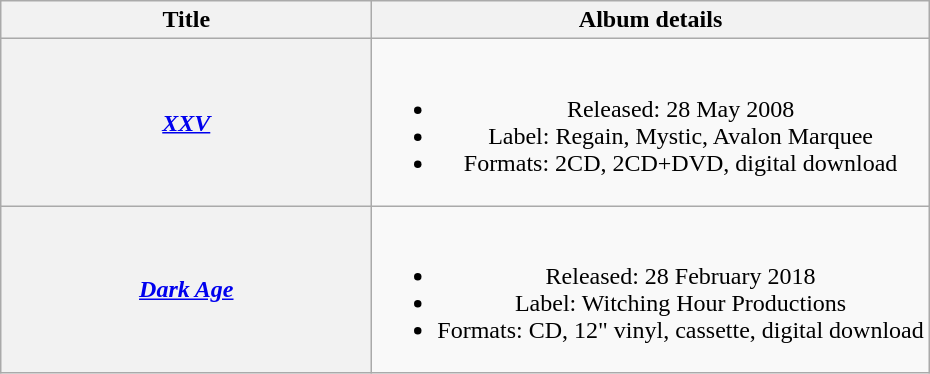<table class="wikitable plainrowheaders" style="text-align:center;">
<tr>
<th scope="col" style="width:15em;">Title</th>
<th scope="col">Album details</th>
</tr>
<tr>
<th scope="row"><em><a href='#'>XXV</a></em></th>
<td><br><ul><li>Released: 28 May 2008</li><li>Label: Regain, Mystic, Avalon Marquee</li><li>Formats: 2CD, 2CD+DVD, digital download</li></ul></td>
</tr>
<tr>
<th scope="row"><em><a href='#'>Dark Age</a></em></th>
<td><br><ul><li>Released: 28 February 2018</li><li>Label: Witching Hour Productions</li><li>Formats: CD, 12" vinyl, cassette, digital download</li></ul></td>
</tr>
</table>
